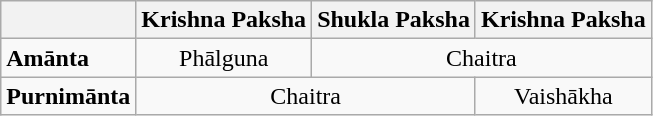<table class="wikitable">
<tr>
<th></th>
<th>Krishna Paksha</th>
<th>Shukla Paksha</th>
<th>Krishna Paksha</th>
</tr>
<tr style="text-align:center">
<td style="text-align:left"><strong>Amānta</strong></td>
<td>Phālguna</td>
<td colspan="2">Chaitra</td>
</tr>
<tr style="text-align:center">
<td style="text-align:left"><strong>Purnimānta</strong></td>
<td colspan="2">Chaitra</td>
<td>Vaishākha</td>
</tr>
</table>
